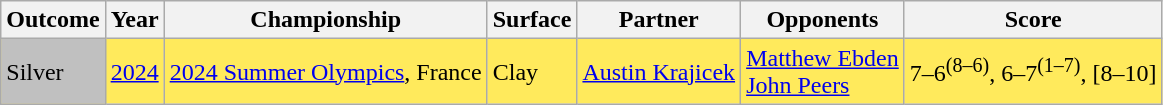<table class="sortable wikitable">
<tr>
<th>Outcome</th>
<th>Year</th>
<th>Championship</th>
<th>Surface</th>
<th>Partner</th>
<th>Opponents</th>
<th class="unsortable">Score</th>
</tr>
<tr bgcolor=FFEA5C>
<td style="background:silver;">Silver</td>
<td><a href='#'>2024</a></td>
<td><a href='#'>2024 Summer Olympics</a>, France</td>
<td>Clay</td>
<td> <a href='#'>Austin Krajicek</a></td>
<td> <a href='#'>Matthew Ebden</a> <br> <a href='#'>John Peers</a></td>
<td>7–6<sup>(8–6)</sup>, 6–7<sup>(1–7)</sup>, [8–10]</td>
</tr>
</table>
